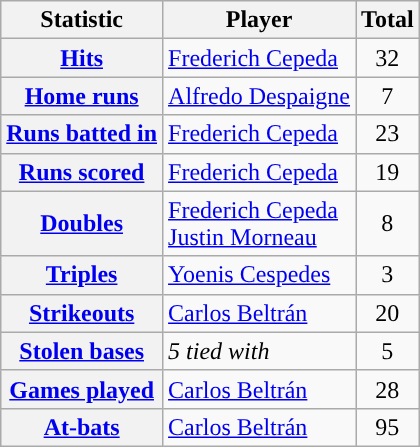<table class="wikitable plainrowheaders">
<tr>
<th scope="col">Statistic</th>
<th scope="col">Player</th>
<th scope="col">Total</th>
</tr>
<tr>
<th scope="row"><a href='#'>Hits</a></th>
<td> <a href='#'>Frederich Cepeda</a></td>
<td align=center>32</td>
</tr>
<tr>
<th scope="row"><a href='#'>Home runs</a></th>
<td> <a href='#'>Alfredo Despaigne</a></td>
<td align=center>7</td>
</tr>
<tr>
<th scope="row"><a href='#'>Runs batted in</a></th>
<td> <a href='#'>Frederich Cepeda</a></td>
<td align=center>23</td>
</tr>
<tr>
<th scope="row"><a href='#'>Runs scored</a></th>
<td> <a href='#'>Frederich Cepeda</a></td>
<td align=center>19</td>
</tr>
<tr>
<th scope="row"><a href='#'>Doubles</a></th>
<td> <a href='#'>Frederich Cepeda</a><br> <a href='#'>Justin Morneau</a></td>
<td align=center>8</td>
</tr>
<tr>
<th scope="row"><a href='#'>Triples</a></th>
<td> <a href='#'>Yoenis Cespedes</a></td>
<td align=center>3</td>
</tr>
<tr>
<th scope="row"><a href='#'>Strikeouts</a></th>
<td> <a href='#'>Carlos Beltrán</a></td>
<td align=center>20</td>
</tr>
<tr>
<th scope="row"><a href='#'>Stolen bases</a></th>
<td><em>5 tied with</em></td>
<td align=center>5</td>
</tr>
<tr>
<th scope="row"><a href='#'>Games played</a></th>
<td> <a href='#'>Carlos Beltrán</a></td>
<td align=center>28</td>
</tr>
<tr>
<th scope="row"><a href='#'>At-bats</a></th>
<td> <a href='#'>Carlos Beltrán</a></td>
<td align=center>95</td>
</tr>
</table>
